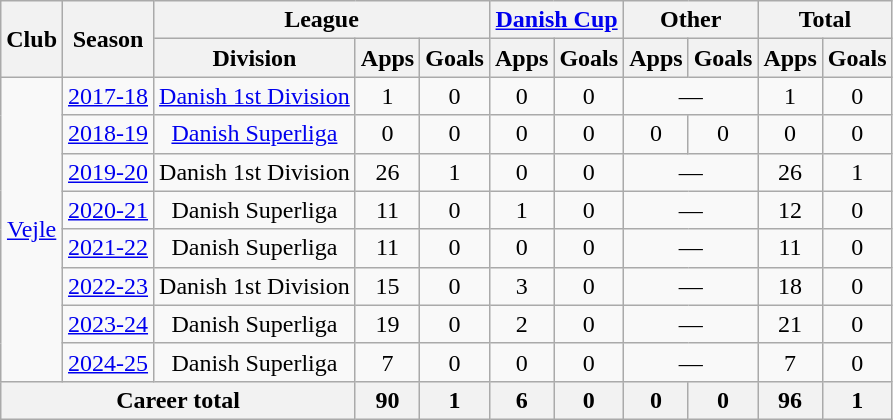<table class="wikitable" style="text-align:center">
<tr>
<th rowspan="2">Club</th>
<th rowspan="2">Season</th>
<th colspan="3">League</th>
<th colspan="2"><a href='#'>Danish Cup</a></th>
<th colspan="2">Other</th>
<th colspan="2">Total</th>
</tr>
<tr>
<th>Division</th>
<th>Apps</th>
<th>Goals</th>
<th>Apps</th>
<th>Goals</th>
<th>Apps</th>
<th>Goals</th>
<th>Apps</th>
<th>Goals</th>
</tr>
<tr>
<td rowspan="8"><a href='#'>Vejle</a></td>
<td><a href='#'>2017-18</a></td>
<td><a href='#'>Danish 1st Division</a></td>
<td>1</td>
<td>0</td>
<td>0</td>
<td>0</td>
<td colspan="2">—</td>
<td>1</td>
<td>0</td>
</tr>
<tr>
<td><a href='#'>2018-19</a></td>
<td><a href='#'>Danish Superliga</a></td>
<td>0</td>
<td>0</td>
<td>0</td>
<td>0</td>
<td>0</td>
<td>0</td>
<td>0</td>
<td>0</td>
</tr>
<tr>
<td><a href='#'>2019-20</a></td>
<td>Danish 1st Division</td>
<td>26</td>
<td>1</td>
<td>0</td>
<td>0</td>
<td colspan="2">—</td>
<td>26</td>
<td>1</td>
</tr>
<tr>
<td><a href='#'>2020-21</a></td>
<td>Danish Superliga</td>
<td>11</td>
<td>0</td>
<td>1</td>
<td>0</td>
<td colspan="2">—</td>
<td>12</td>
<td>0</td>
</tr>
<tr>
<td><a href='#'>2021-22</a></td>
<td>Danish Superliga</td>
<td>11</td>
<td>0</td>
<td>0</td>
<td>0</td>
<td colspan="2">—</td>
<td>11</td>
<td>0</td>
</tr>
<tr>
<td><a href='#'>2022-23</a></td>
<td>Danish 1st Division</td>
<td>15</td>
<td>0</td>
<td>3</td>
<td>0</td>
<td colspan="2">—</td>
<td>18</td>
<td>0</td>
</tr>
<tr>
<td><a href='#'>2023-24</a></td>
<td>Danish Superliga</td>
<td>19</td>
<td>0</td>
<td>2</td>
<td>0</td>
<td colspan="2">—</td>
<td>21</td>
<td>0</td>
</tr>
<tr>
<td><a href='#'>2024-25</a></td>
<td>Danish Superliga</td>
<td>7</td>
<td>0</td>
<td>0</td>
<td>0</td>
<td colspan="2">—</td>
<td>7</td>
<td>0</td>
</tr>
<tr>
<th colspan="3">Career total</th>
<th>90</th>
<th>1</th>
<th>6</th>
<th>0</th>
<th>0</th>
<th>0</th>
<th>96</th>
<th>1</th>
</tr>
</table>
